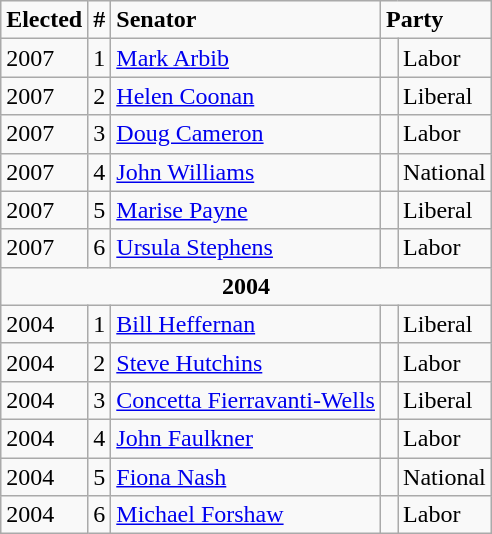<table class="wikitable" style="float:right">
<tr>
<td><strong>Elected</strong></td>
<td><strong>#</strong></td>
<td><strong>Senator</strong></td>
<td colspan="2"><strong>Party</strong></td>
</tr>
<tr>
<td>2007</td>
<td>1</td>
<td><a href='#'>Mark Arbib</a></td>
<td> </td>
<td>Labor</td>
</tr>
<tr>
<td>2007</td>
<td>2</td>
<td><a href='#'>Helen Coonan</a></td>
<td> </td>
<td>Liberal</td>
</tr>
<tr>
<td>2007</td>
<td>3</td>
<td><a href='#'>Doug Cameron</a></td>
<td> </td>
<td>Labor</td>
</tr>
<tr>
<td>2007</td>
<td>4</td>
<td><a href='#'>John Williams</a></td>
<td> </td>
<td>National</td>
</tr>
<tr>
<td>2007</td>
<td>5</td>
<td><a href='#'>Marise Payne</a></td>
<td> </td>
<td>Liberal</td>
</tr>
<tr>
<td>2007</td>
<td>6</td>
<td><a href='#'>Ursula Stephens</a></td>
<td> </td>
<td>Labor</td>
</tr>
<tr>
<td colspan="5" align="center"><strong>2004</strong></td>
</tr>
<tr>
<td>2004</td>
<td>1</td>
<td><a href='#'>Bill Heffernan</a></td>
<td> </td>
<td>Liberal</td>
</tr>
<tr>
<td>2004</td>
<td>2</td>
<td><a href='#'>Steve Hutchins</a></td>
<td> </td>
<td>Labor</td>
</tr>
<tr>
<td>2004</td>
<td>3</td>
<td><a href='#'>Concetta Fierravanti-Wells</a></td>
<td> </td>
<td>Liberal</td>
</tr>
<tr>
<td>2004</td>
<td>4</td>
<td><a href='#'>John Faulkner</a></td>
<td> </td>
<td>Labor</td>
</tr>
<tr>
<td>2004</td>
<td>5</td>
<td><a href='#'>Fiona Nash</a></td>
<td> </td>
<td>National</td>
</tr>
<tr>
<td>2004</td>
<td>6</td>
<td><a href='#'>Michael Forshaw</a></td>
<td> </td>
<td>Labor</td>
</tr>
</table>
